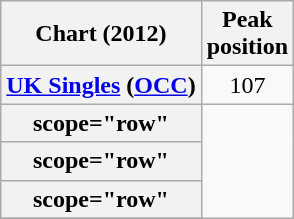<table class="wikitable sortable plainrowheaders">
<tr>
<th scope="col">Chart (2012)</th>
<th scope="col">Peak<br>position</th>
</tr>
<tr>
<th scope="row"><a href='#'>UK Singles</a> (<a href='#'>OCC</a>)</th>
<td align="center">107</td>
</tr>
<tr>
<th>scope="row" </th>
</tr>
<tr>
<th>scope="row" </th>
</tr>
<tr>
<th>scope="row" </th>
</tr>
<tr>
</tr>
</table>
